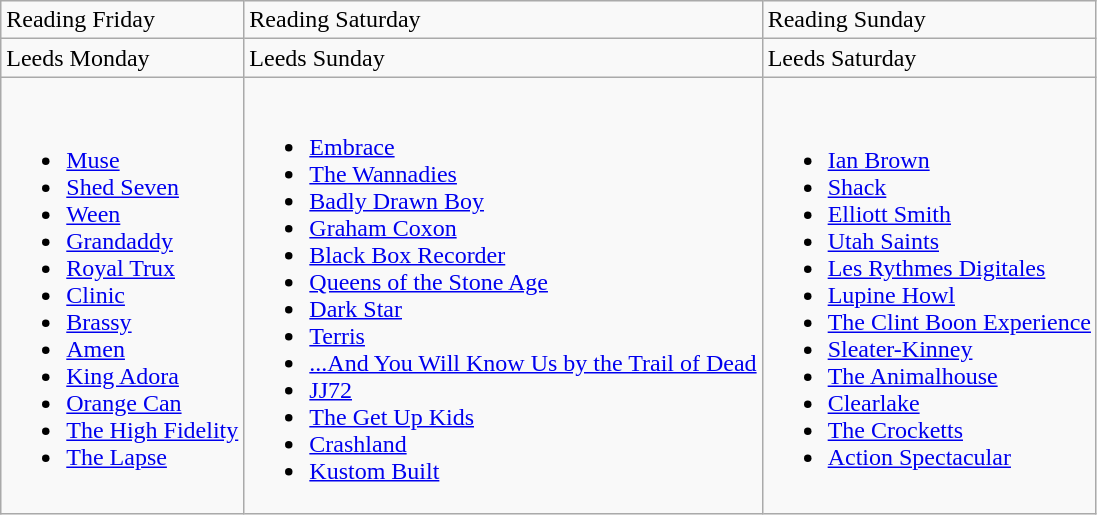<table class="wikitable">
<tr>
<td>Reading Friday</td>
<td>Reading Saturday</td>
<td>Reading Sunday</td>
</tr>
<tr>
<td>Leeds Monday</td>
<td>Leeds Sunday</td>
<td>Leeds Saturday</td>
</tr>
<tr>
<td><br><ul><li><a href='#'>Muse</a></li><li><a href='#'>Shed Seven</a></li><li><a href='#'>Ween</a></li><li><a href='#'>Grandaddy</a></li><li><a href='#'>Royal Trux</a></li><li><a href='#'>Clinic</a></li><li><a href='#'>Brassy</a></li><li><a href='#'>Amen</a></li><li><a href='#'>King Adora</a></li><li><a href='#'>Orange Can</a></li><li><a href='#'>The High Fidelity</a></li><li><a href='#'>The Lapse</a></li></ul></td>
<td><br><ul><li><a href='#'>Embrace</a></li><li><a href='#'>The Wannadies</a></li><li><a href='#'>Badly Drawn Boy</a></li><li><a href='#'>Graham Coxon</a></li><li><a href='#'>Black Box Recorder</a></li><li><a href='#'>Queens of the Stone Age</a></li><li><a href='#'>Dark Star</a></li><li><a href='#'>Terris</a></li><li><a href='#'>...And You Will Know Us by the Trail of Dead</a></li><li><a href='#'>JJ72</a></li><li><a href='#'>The Get Up Kids</a></li><li><a href='#'>Crashland</a></li><li><a href='#'>Kustom Built</a></li></ul></td>
<td><br><ul><li><a href='#'>Ian Brown</a></li><li><a href='#'>Shack</a></li><li><a href='#'>Elliott Smith</a></li><li><a href='#'>Utah Saints</a></li><li><a href='#'>Les Rythmes Digitales</a></li><li><a href='#'>Lupine Howl</a></li><li><a href='#'>The Clint Boon Experience</a></li><li><a href='#'>Sleater-Kinney</a></li><li><a href='#'>The Animalhouse</a></li><li><a href='#'>Clearlake</a></li><li><a href='#'>The Crocketts</a></li><li><a href='#'>Action Spectacular</a></li></ul></td>
</tr>
</table>
